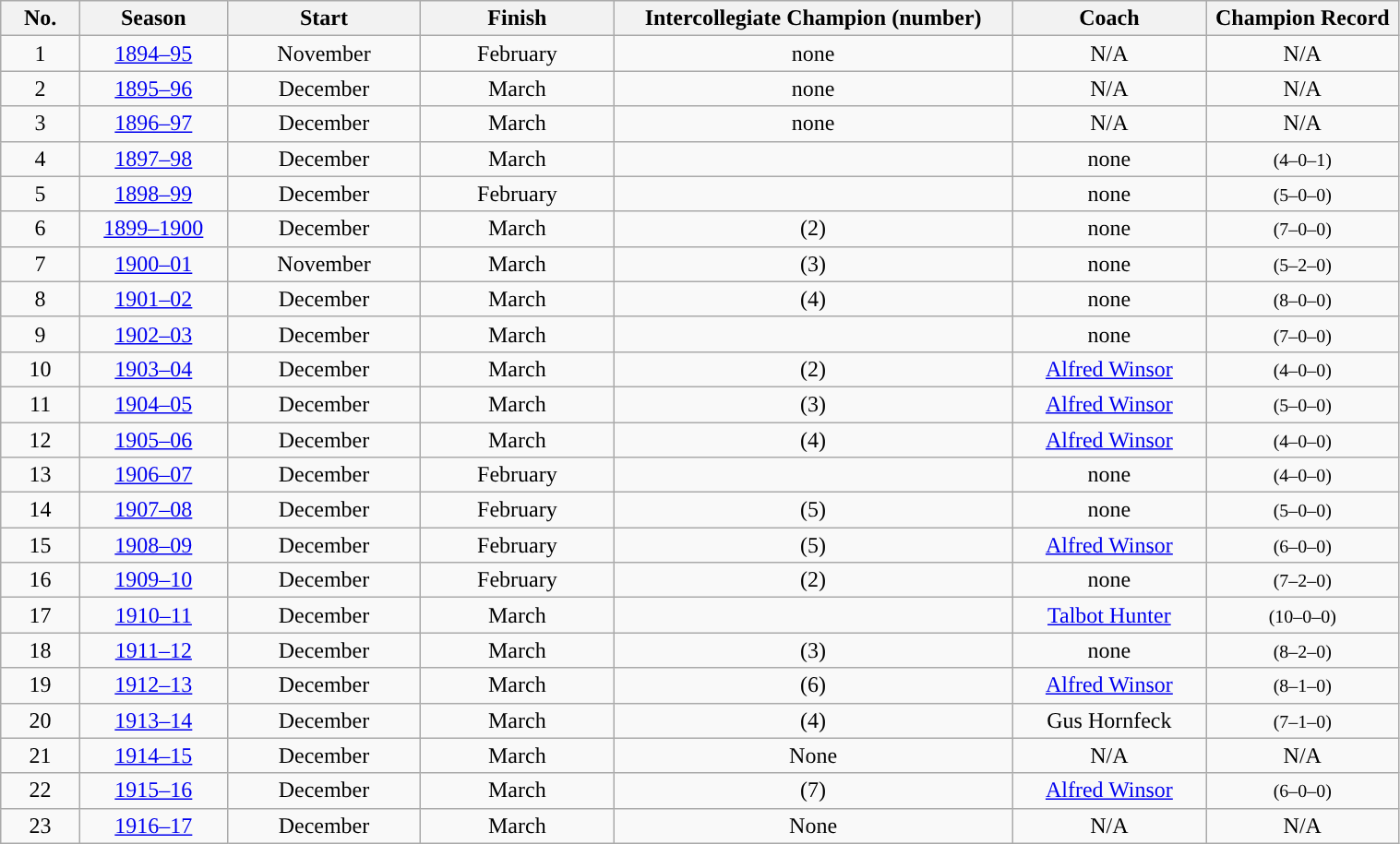<table class="wikitable" width="80%">
<tr>
<th style="width:3em">No.</th>
<th style="width:6em">Season</th>
<th style="width:8em">Start</th>
<th style="width:8em">Finish</th>
<th style="width:17em">Intercollegiate Champion (number)</th>
<th style="width:8em">Coach</th>
<th style="width:8em">Champion Record</th>
</tr>
<tr style="text-align:center;">
<td>1</td>
<td><a href='#'>1894–95</a></td>
<td>November</td>
<td>February</td>
<td>none</td>
<td>N/A</td>
<td>N/A</td>
</tr>
<tr style="text-align:center;">
<td>2</td>
<td><a href='#'>1895–96</a></td>
<td>December</td>
<td>March</td>
<td>none</td>
<td>N/A</td>
<td>N/A</td>
</tr>
<tr style="text-align:center;">
<td>3</td>
<td><a href='#'>1896–97</a></td>
<td>December</td>
<td>March</td>
<td>none</td>
<td>N/A</td>
<td>N/A</td>
</tr>
<tr style="text-align:center;">
<td>4</td>
<td><a href='#'>1897–98</a></td>
<td>December</td>
<td>March</td>
<td><strong><a href='#'></a></strong></td>
<td>none</td>
<td><small>(4–0–1)</small></td>
</tr>
<tr style="text-align:center;">
<td>5</td>
<td><a href='#'>1898–99</a></td>
<td>December</td>
<td>February</td>
<td><strong><a href='#'></a></strong></td>
<td>none</td>
<td><small>(5–0–0)</small></td>
</tr>
<tr style="text-align:center;">
<td>6</td>
<td><a href='#'>1899–1900</a></td>
<td>December</td>
<td>March</td>
<td><strong><a href='#'></a></strong> (2)</td>
<td>none</td>
<td><small>(7–0–0)</small></td>
</tr>
<tr style="text-align:center;">
<td>7</td>
<td><a href='#'>1900–01</a></td>
<td>November</td>
<td>March</td>
<td><strong><a href='#'></a></strong> (3)</td>
<td>none</td>
<td><small>(5–2–0)</small></td>
</tr>
<tr style="text-align:center;">
<td>8</td>
<td><a href='#'>1901–02</a></td>
<td>December</td>
<td>March</td>
<td><strong><a href='#'></a></strong> (4)</td>
<td>none</td>
<td><small>(8–0–0)</small></td>
</tr>
<tr style="text-align:center;">
<td>9</td>
<td><a href='#'>1902–03</a></td>
<td>December</td>
<td>March</td>
<td><strong><a href='#'></a></strong></td>
<td>none</td>
<td><small>(7–0–0)</small></td>
</tr>
<tr style="text-align:center;">
<td>10</td>
<td><a href='#'>1903–04</a></td>
<td>December</td>
<td>March</td>
<td><strong><a href='#'></a></strong> (2)</td>
<td><a href='#'>Alfred Winsor</a></td>
<td><small>(4–0–0)</small></td>
</tr>
<tr style="text-align:center;">
<td>11</td>
<td><a href='#'>1904–05</a></td>
<td>December</td>
<td>March</td>
<td><strong><a href='#'></a></strong> (3)</td>
<td><a href='#'>Alfred Winsor</a></td>
<td><small>(5–0–0)</small></td>
</tr>
<tr style="text-align:center;">
<td>12</td>
<td><a href='#'>1905–06</a></td>
<td>December</td>
<td>March</td>
<td><strong><a href='#'></a></strong> (4)</td>
<td><a href='#'>Alfred Winsor</a></td>
<td><small>(4–0–0)</small></td>
</tr>
<tr style="text-align:center;">
<td>13</td>
<td><a href='#'>1906–07</a></td>
<td>December</td>
<td>February</td>
<td><strong><a href='#'></a></strong></td>
<td>none</td>
<td><small>(4–0–0)</small></td>
</tr>
<tr style="text-align:center;">
<td>14</td>
<td><a href='#'>1907–08</a></td>
<td>December</td>
<td>February</td>
<td><strong><a href='#'></a></strong> (5)</td>
<td>none</td>
<td><small>(5–0–0)</small></td>
</tr>
<tr style="text-align:center;">
<td>15</td>
<td><a href='#'>1908–09</a></td>
<td>December</td>
<td>February</td>
<td><strong><a href='#'></a></strong> (5)</td>
<td><a href='#'>Alfred Winsor</a></td>
<td><small>(6–0–0)</small></td>
</tr>
<tr style="text-align:center;">
<td>16</td>
<td><a href='#'>1909–10</a></td>
<td>December</td>
<td>February</td>
<td><strong><a href='#'></a></strong> (2)</td>
<td>none</td>
<td><small>(7–2–0)</small></td>
</tr>
<tr style="text-align:center;">
<td>17</td>
<td><a href='#'>1910–11</a></td>
<td>December</td>
<td>March</td>
<td><strong><a href='#'></a></strong></td>
<td><a href='#'>Talbot Hunter</a></td>
<td><small>(10–0–0)</small></td>
</tr>
<tr style="text-align:center;">
<td>18</td>
<td><a href='#'>1911–12</a></td>
<td>December</td>
<td>March</td>
<td><strong><a href='#'></a></strong> (3)</td>
<td>none</td>
<td><small>(8–2–0)</small></td>
</tr>
<tr style="text-align:center;">
<td>19</td>
<td><a href='#'>1912–13</a></td>
<td>December</td>
<td>March</td>
<td><strong><a href='#'></a></strong> (6)</td>
<td><a href='#'>Alfred Winsor</a></td>
<td><small>(8–1–0)</small></td>
</tr>
<tr style="text-align:center;">
<td>20</td>
<td><a href='#'>1913–14</a></td>
<td>December</td>
<td>March</td>
<td><strong><a href='#'></a></strong> (4)</td>
<td>Gus Hornfeck</td>
<td><small>(7–1–0)</small></td>
</tr>
<tr style="text-align:center;">
<td>21</td>
<td><a href='#'>1914–15</a></td>
<td>December</td>
<td>March</td>
<td>None</td>
<td>N/A</td>
<td>N/A</td>
</tr>
<tr style="text-align:center;">
<td>22</td>
<td><a href='#'>1915–16</a></td>
<td>December</td>
<td>March</td>
<td><strong><a href='#'></a></strong> (7)</td>
<td><a href='#'>Alfred Winsor</a></td>
<td><small>(6–0–0)</small></td>
</tr>
<tr style="text-align:center;">
<td>23</td>
<td><a href='#'>1916–17</a></td>
<td>December</td>
<td>March</td>
<td>None</td>
<td>N/A</td>
<td>N/A</td>
</tr>
</table>
